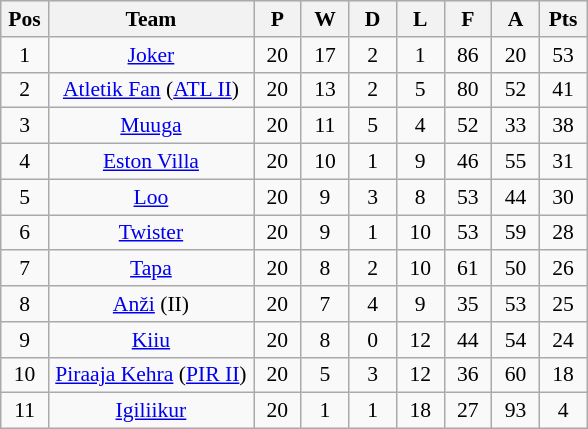<table class="wikitable" style="font-size:90%; text-align:center;">
<tr bgcolor="#efefef">
<th width="25">Pos</th>
<th width="130">Team</th>
<th width="25">P</th>
<th width="25">W</th>
<th width="25">D</th>
<th width="25">L</th>
<th width="25">F</th>
<th width="25">A</th>
<th width="25">Pts</th>
</tr>
<tr>
<td>1</td>
<td><a href='#'>Joker</a></td>
<td>20</td>
<td>17</td>
<td>2</td>
<td>1</td>
<td>86</td>
<td>20</td>
<td>53</td>
</tr>
<tr>
<td>2</td>
<td><a href='#'>Atletik Fan</a> (<a href='#'>ATL II</a>)</td>
<td>20</td>
<td>13</td>
<td>2</td>
<td>5</td>
<td>80</td>
<td>52</td>
<td>41</td>
</tr>
<tr>
<td>3</td>
<td><a href='#'>Muuga</a></td>
<td>20</td>
<td>11</td>
<td>5</td>
<td>4</td>
<td>52</td>
<td>33</td>
<td>38</td>
</tr>
<tr>
<td>4</td>
<td><a href='#'>Eston Villa</a></td>
<td>20</td>
<td>10</td>
<td>1</td>
<td>9</td>
<td>46</td>
<td>55</td>
<td>31</td>
</tr>
<tr>
<td>5</td>
<td><a href='#'>Loo</a></td>
<td>20</td>
<td>9</td>
<td>3</td>
<td>8</td>
<td>53</td>
<td>44</td>
<td>30</td>
</tr>
<tr>
<td>6</td>
<td><a href='#'>Twister</a></td>
<td>20</td>
<td>9</td>
<td>1</td>
<td>10</td>
<td>53</td>
<td>59</td>
<td>28</td>
</tr>
<tr>
<td>7</td>
<td><a href='#'>Tapa</a></td>
<td>20</td>
<td>8</td>
<td>2</td>
<td>10</td>
<td>61</td>
<td>50</td>
<td>26</td>
</tr>
<tr>
<td>8</td>
<td><a href='#'>Anži</a> (II)</td>
<td>20</td>
<td>7</td>
<td>4</td>
<td>9</td>
<td>35</td>
<td>53</td>
<td>25</td>
</tr>
<tr>
<td>9</td>
<td><a href='#'>Kiiu</a></td>
<td>20</td>
<td>8</td>
<td>0</td>
<td>12</td>
<td>44</td>
<td>54</td>
<td>24</td>
</tr>
<tr>
<td>10</td>
<td><a href='#'>Piraaja Kehra</a> (<a href='#'>PIR II</a>)</td>
<td>20</td>
<td>5</td>
<td>3</td>
<td>12</td>
<td>36</td>
<td>60</td>
<td>18</td>
</tr>
<tr>
<td>11</td>
<td><a href='#'>Igiliikur</a></td>
<td>20</td>
<td>1</td>
<td>1</td>
<td>18</td>
<td>27</td>
<td>93</td>
<td>4</td>
</tr>
</table>
